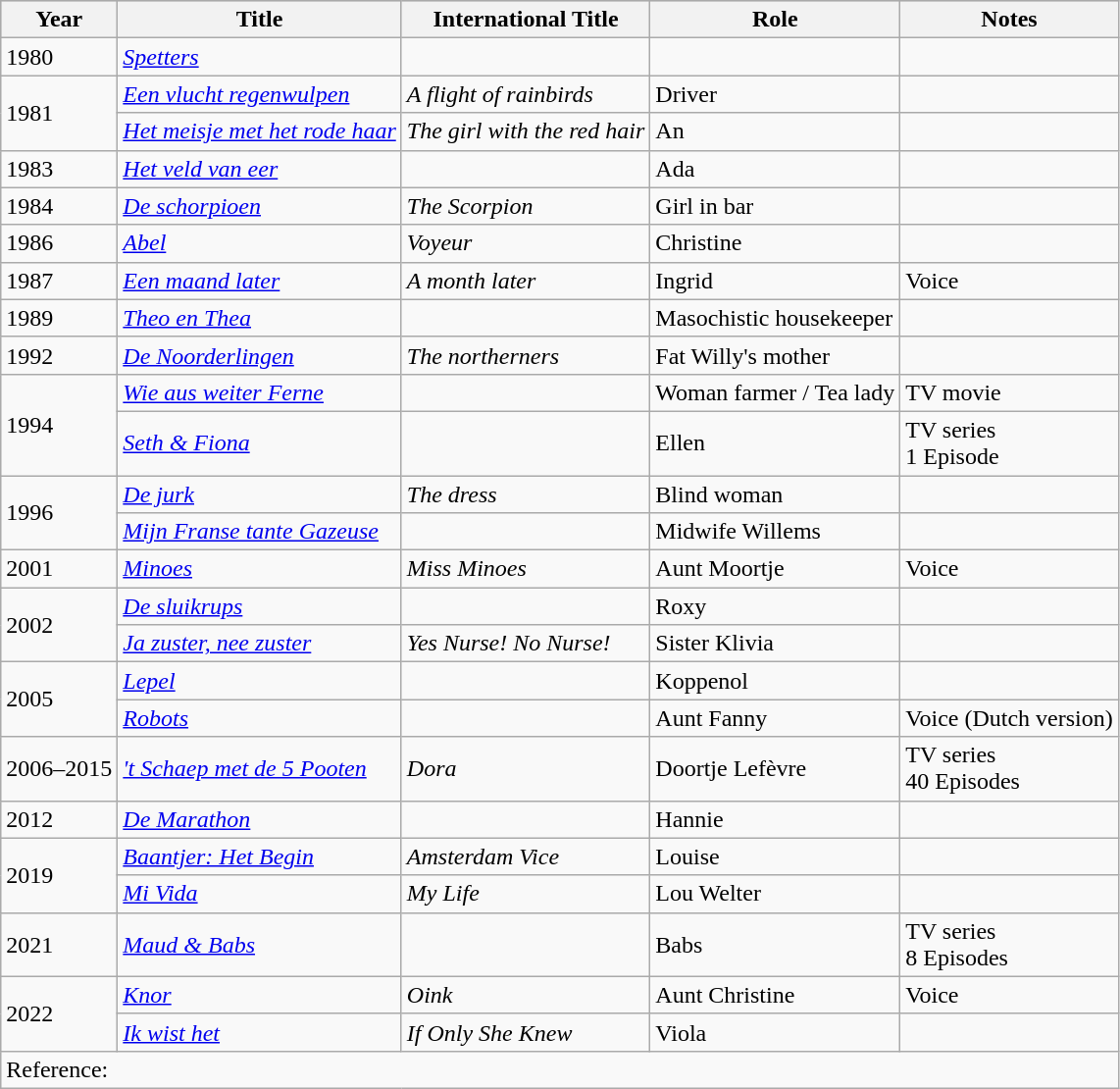<table class="wikitable">
<tr bgcolor="#CCCCCC" align="left">
<th>Year</th>
<th>Title</th>
<th>International Title</th>
<th>Role</th>
<th>Notes</th>
</tr>
<tr>
<td rowspan="1">1980</td>
<td><em><a href='#'>Spetters</a></em></td>
<td></td>
<td></td>
<td></td>
</tr>
<tr>
<td rowspan="2">1981</td>
<td><em><a href='#'>Een vlucht regenwulpen</a></em></td>
<td><em>A flight of rainbirds</em></td>
<td>Driver</td>
<td></td>
</tr>
<tr>
<td><em><a href='#'>Het meisje met het rode haar</a></em></td>
<td><em>The girl with the red hair</em></td>
<td>An</td>
<td></td>
</tr>
<tr>
<td rowspan="1">1983</td>
<td><em><a href='#'>Het veld van eer</a></em></td>
<td></td>
<td>Ada</td>
<td></td>
</tr>
<tr>
<td rowspan="1">1984</td>
<td><em><a href='#'>De schorpioen</a></em></td>
<td><em>The Scorpion</em></td>
<td>Girl in bar</td>
<td></td>
</tr>
<tr>
<td rowspan="1">1986</td>
<td><em><a href='#'>Abel</a></em></td>
<td><em>Voyeur</em></td>
<td>Christine</td>
<td></td>
</tr>
<tr>
<td rowspan="1">1987</td>
<td><em><a href='#'>Een maand later</a></em></td>
<td><em>A month later</em></td>
<td>Ingrid</td>
<td>Voice</td>
</tr>
<tr>
<td rowspan="1">1989</td>
<td><em><a href='#'>Theo en Thea</a></em></td>
<td></td>
<td>Masochistic housekeeper</td>
<td></td>
</tr>
<tr>
<td rowspan="1">1992</td>
<td><em><a href='#'>De Noorderlingen</a></em></td>
<td><em>The northerners</em></td>
<td>Fat Willy's mother</td>
<td></td>
</tr>
<tr>
<td rowspan="2">1994</td>
<td><em><a href='#'>Wie aus weiter Ferne</a></em></td>
<td></td>
<td>Woman farmer / Tea lady</td>
<td>TV movie</td>
</tr>
<tr>
<td><em><a href='#'>Seth & Fiona</a></em></td>
<td></td>
<td>Ellen</td>
<td>TV series<br>1 Episode</td>
</tr>
<tr>
<td rowspan="2">1996</td>
<td><em><a href='#'>De jurk</a></em></td>
<td><em>The dress</em></td>
<td>Blind woman</td>
<td></td>
</tr>
<tr>
<td><em><a href='#'>Mijn Franse tante Gazeuse</a></em></td>
<td></td>
<td>Midwife Willems</td>
<td></td>
</tr>
<tr>
<td rowspan="1">2001</td>
<td><em><a href='#'>Minoes</a></em></td>
<td><em>Miss Minoes</em></td>
<td>Aunt Moortje</td>
<td>Voice</td>
</tr>
<tr>
<td rowspan="2">2002</td>
<td><em><a href='#'>De sluikrups</a></em></td>
<td></td>
<td>Roxy</td>
<td></td>
</tr>
<tr>
<td><em><a href='#'>Ja zuster, nee zuster</a></em></td>
<td><em>Yes Nurse! No Nurse!</em></td>
<td>Sister Klivia</td>
<td></td>
</tr>
<tr>
<td rowspan="2">2005</td>
<td><em><a href='#'>Lepel</a></em></td>
<td></td>
<td>Koppenol</td>
<td></td>
</tr>
<tr>
<td><em><a href='#'>Robots</a></em></td>
<td></td>
<td>Aunt Fanny</td>
<td>Voice (Dutch version)</td>
</tr>
<tr>
<td rowspan="1">2006–2015</td>
<td><em><a href='#'>'t Schaep met de 5 Pooten</a></em></td>
<td><em>Dora</em></td>
<td>Doortje Lefèvre</td>
<td>TV series<br>40 Episodes</td>
</tr>
<tr>
<td rowspan="1">2012</td>
<td><em><a href='#'>De Marathon</a></em></td>
<td></td>
<td>Hannie</td>
<td></td>
</tr>
<tr>
<td rowspan="2">2019</td>
<td><em><a href='#'>Baantjer: Het Begin</a></em></td>
<td><em>Amsterdam Vice</em></td>
<td>Louise</td>
<td></td>
</tr>
<tr>
<td><em><a href='#'>Mi Vida</a></em></td>
<td><em>My Life</em></td>
<td>Lou Welter</td>
<td></td>
</tr>
<tr>
<td rowspan="1">2021</td>
<td><em><a href='#'>Maud & Babs</a></em></td>
<td></td>
<td>Babs</td>
<td>TV series<br>8 Episodes</td>
</tr>
<tr>
<td rowspan="2">2022</td>
<td><em><a href='#'>Knor</a></em></td>
<td><em>Oink</em></td>
<td>Aunt Christine</td>
<td>Voice</td>
</tr>
<tr>
<td><em><a href='#'>Ik wist het</a></em></td>
<td><em>If Only She Knew</em></td>
<td>Viola</td>
<td></td>
</tr>
<tr>
<td colspan="5" style="text-align: left">Reference:</td>
</tr>
</table>
